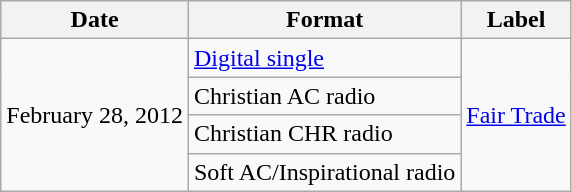<table class="wikitable sortable plainrowheaders">
<tr>
<th scope="col">Date</th>
<th scope="col">Format</th>
<th scope="col">Label</th>
</tr>
<tr>
<td rowspan="4">February 28, 2012</td>
<td><a href='#'>Digital single</a></td>
<td rowspan="4"><a href='#'>Fair Trade</a></td>
</tr>
<tr>
<td>Christian AC radio</td>
</tr>
<tr>
<td>Christian CHR radio</td>
</tr>
<tr>
<td>Soft AC/Inspirational radio</td>
</tr>
</table>
